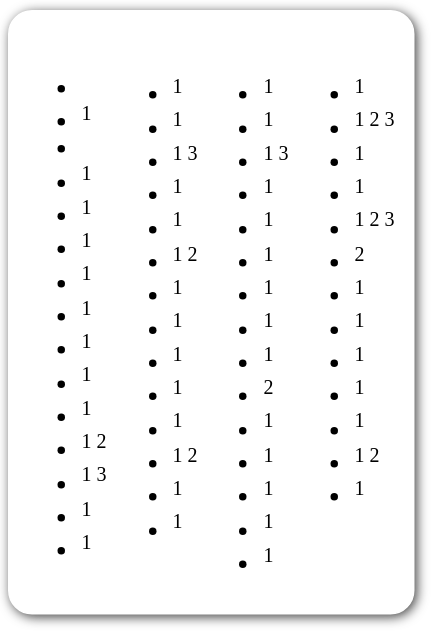<table style=" border-radius:1em; box-shadow: 0.1em 0.1em 0.5em rgba(0,0,0,0.75); background-color: white; border: 1px solid white; margin: 10px 0px; padding: 5px;">
<tr style="vertical-align:top;">
<td><br><ul><li></li><li><sup>1</sup></li><li></li><li><sup>1</sup></li><li><sup>1</sup></li><li><sup>1</sup></li><li><sup>1</sup></li><li><sup>1</sup></li><li><sup>1</sup></li><li><sup>1</sup></li><li><sup>1</sup></li><li><sup>1 2</sup></li><li><sup>1 3</sup></li><li><sup>1</sup></li><li><sup>1</sup></li></ul></td>
<td valign="top"><br><ul><li><sup>1</sup></li><li><sup>1</sup></li><li><sup>1 3</sup></li><li><sup>1</sup></li><li><sup>1</sup></li><li><sup>1 2</sup></li><li><sup>1</sup></li><li><sup>1</sup></li><li><sup>1</sup></li><li><sup>1</sup></li><li><sup>1</sup></li><li><sup>1 2</sup></li><li><sup>1</sup></li><li><sup>1</sup></li></ul></td>
<td valign="top"><br><ul><li><sup>1</sup></li><li><sup>1</sup></li><li><sup>1 3</sup></li><li><sup>1</sup></li><li><sup>1</sup></li><li><sup>1</sup></li><li><sup>1</sup></li><li><sup>1</sup></li><li><sup>1</sup></li><li><sup>2</sup></li><li><sup>1</sup></li><li><sup>1</sup></li><li><sup>1</sup></li><li><sup>1</sup></li><li><sup>1</sup></li></ul></td>
<td valign="top"><br><ul><li><sup>1</sup></li><li><sup>1 2 3</sup></li><li><sup>1</sup></li><li><sup>1</sup></li><li><sup>1 2 3</sup></li><li><sup>2</sup></li><li><sup>1</sup></li><li><sup>1</sup></li><li><sup>1</sup></li><li><sup>1</sup></li><li><sup>1</sup></li><li><sup>1 2</sup></li><li><sup>1</sup></li></ul></td>
<td></td>
</tr>
</table>
